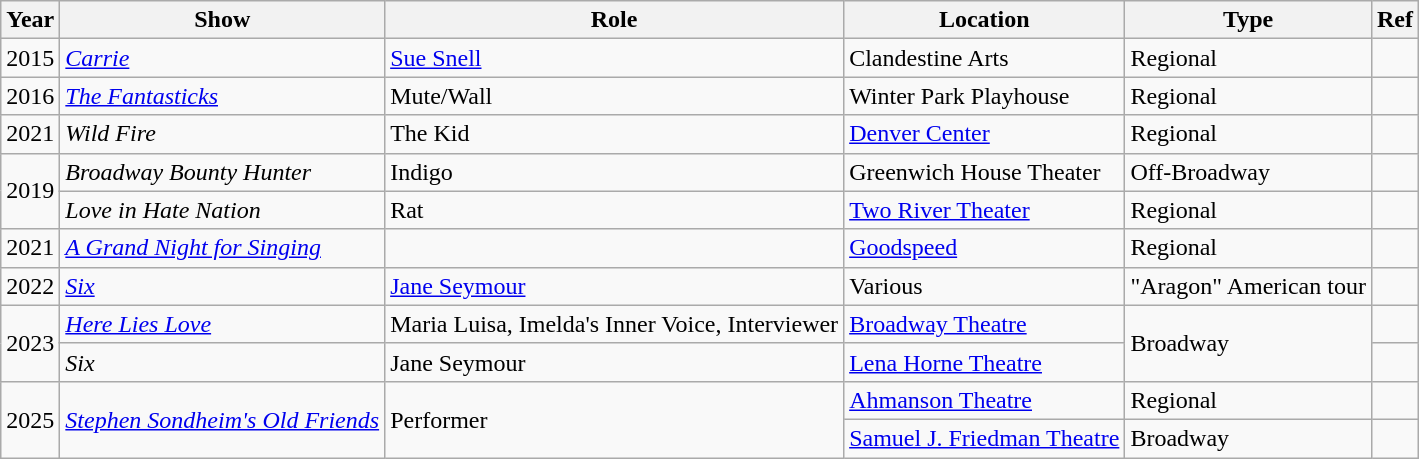<table class="wikitable">
<tr>
<th>Year</th>
<th>Show</th>
<th>Role</th>
<th>Location</th>
<th>Type</th>
<th>Ref</th>
</tr>
<tr>
<td>2015</td>
<td><em><a href='#'>Carrie</a></em></td>
<td><a href='#'>Sue Snell</a></td>
<td>Clandestine Arts</td>
<td>Regional</td>
<td></td>
</tr>
<tr>
<td>2016</td>
<td><em><a href='#'>The Fantasticks</a></em></td>
<td>Mute/Wall</td>
<td>Winter Park Playhouse</td>
<td>Regional</td>
<td></td>
</tr>
<tr>
<td>2021</td>
<td><em>Wild Fire</em></td>
<td>The Kid</td>
<td><a href='#'>Denver Center</a></td>
<td>Regional</td>
<td></td>
</tr>
<tr>
<td rowspan="2">2019</td>
<td><em>Broadway Bounty Hunter</em></td>
<td>Indigo</td>
<td>Greenwich House Theater</td>
<td>Off-Broadway</td>
<td></td>
</tr>
<tr>
<td><em>Love in Hate Nation</em></td>
<td>Rat</td>
<td><a href='#'>Two River Theater</a></td>
<td>Regional</td>
<td></td>
</tr>
<tr>
<td>2021</td>
<td><em><a href='#'>A Grand Night for Singing</a></em></td>
<td></td>
<td><a href='#'>Goodspeed</a></td>
<td>Regional</td>
<td></td>
</tr>
<tr>
<td>2022</td>
<td><em><a href='#'>Six</a></em></td>
<td><a href='#'>Jane Seymour</a></td>
<td>Various</td>
<td>"Aragon" American tour</td>
<td></td>
</tr>
<tr>
<td rowspan="2">2023</td>
<td><em><a href='#'>Here Lies Love</a></em></td>
<td>Maria Luisa, Imelda's Inner Voice, Interviewer</td>
<td><a href='#'>Broadway Theatre</a></td>
<td rowspan="2">Broadway</td>
<td></td>
</tr>
<tr>
<td><em>Six</em></td>
<td>Jane Seymour</td>
<td><a href='#'>Lena Horne Theatre</a></td>
<td></td>
</tr>
<tr>
<td rowspan="2">2025</td>
<td rowspan="2"><em><a href='#'>Stephen Sondheim's Old Friends</a></em></td>
<td rowspan="2">Performer</td>
<td><a href='#'>Ahmanson Theatre</a></td>
<td>Regional</td>
<td></td>
</tr>
<tr>
<td><a href='#'>Samuel J. Friedman Theatre</a></td>
<td>Broadway</td>
<td></td>
</tr>
</table>
